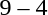<table style="text-align:center">
<tr>
<th width=200></th>
<th width=100></th>
<th width=200></th>
</tr>
<tr>
<td align=right><strong></strong></td>
<td>9 – 4</td>
<td align=left></td>
</tr>
</table>
